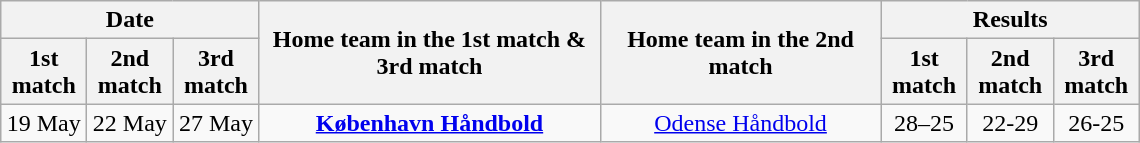<table class="wikitable" style="text-align:center; margin-left:1em;">
<tr>
<th colspan="3">Date</th>
<th rowspan="2" style="width:220px;">Home team in the 1st match & 3rd match</th>
<th rowspan="2" style="width:180px;">Home team in the 2nd match</th>
<th colspan="3">Results</th>
</tr>
<tr>
<th style="width:50px;">1st match</th>
<th style="width:50px;">2nd match</th>
<th style="width:50px;">3rd match</th>
<th style="width:50px;">1st match</th>
<th style="width:50px;">2nd match</th>
<th style="width:50px;">3rd match</th>
</tr>
<tr>
<td>19 May</td>
<td>22 May</td>
<td>27 May</td>
<td><strong><a href='#'>København Håndbold</a></strong></td>
<td><a href='#'>Odense Håndbold</a></td>
<td>28–25</td>
<td>22-29</td>
<td>26-25</td>
</tr>
</table>
